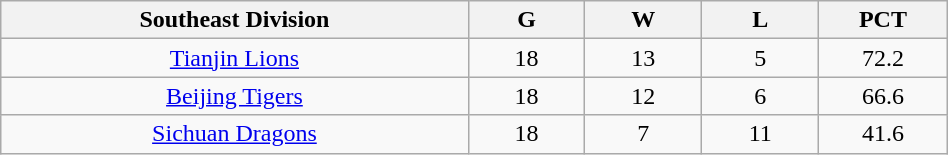<table class="wikitable" width="50%" style="text-align:center;">
<tr>
<th width="20%">Southeast Division</th>
<th width="5%">G</th>
<th width="5%">W</th>
<th width="5%">L</th>
<th width="5%">PCT</th>
</tr>
<tr align=center>
<td><a href='#'>Tianjin Lions</a></td>
<td>18</td>
<td>13</td>
<td>5</td>
<td>72.2</td>
</tr>
<tr align=center>
<td><a href='#'>Beijing Tigers</a></td>
<td>18</td>
<td>12</td>
<td>6</td>
<td>66.6</td>
</tr>
<tr align=center>
<td><a href='#'>Sichuan Dragons</a></td>
<td>18</td>
<td>7</td>
<td>11</td>
<td>41.6</td>
</tr>
</table>
